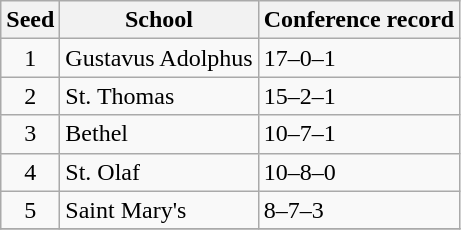<table class="wikitable">
<tr>
<th>Seed</th>
<th>School</th>
<th>Conference record</th>
</tr>
<tr>
<td align=center>1</td>
<td>Gustavus Adolphus</td>
<td>17–0–1</td>
</tr>
<tr>
<td align=center>2</td>
<td>St. Thomas</td>
<td>15–2–1</td>
</tr>
<tr>
<td align=center>3</td>
<td>Bethel</td>
<td>10–7–1</td>
</tr>
<tr>
<td align=center>4</td>
<td>St. Olaf</td>
<td>10–8–0</td>
</tr>
<tr>
<td align=center>5</td>
<td>Saint Mary's</td>
<td>8–7–3</td>
</tr>
<tr>
</tr>
</table>
